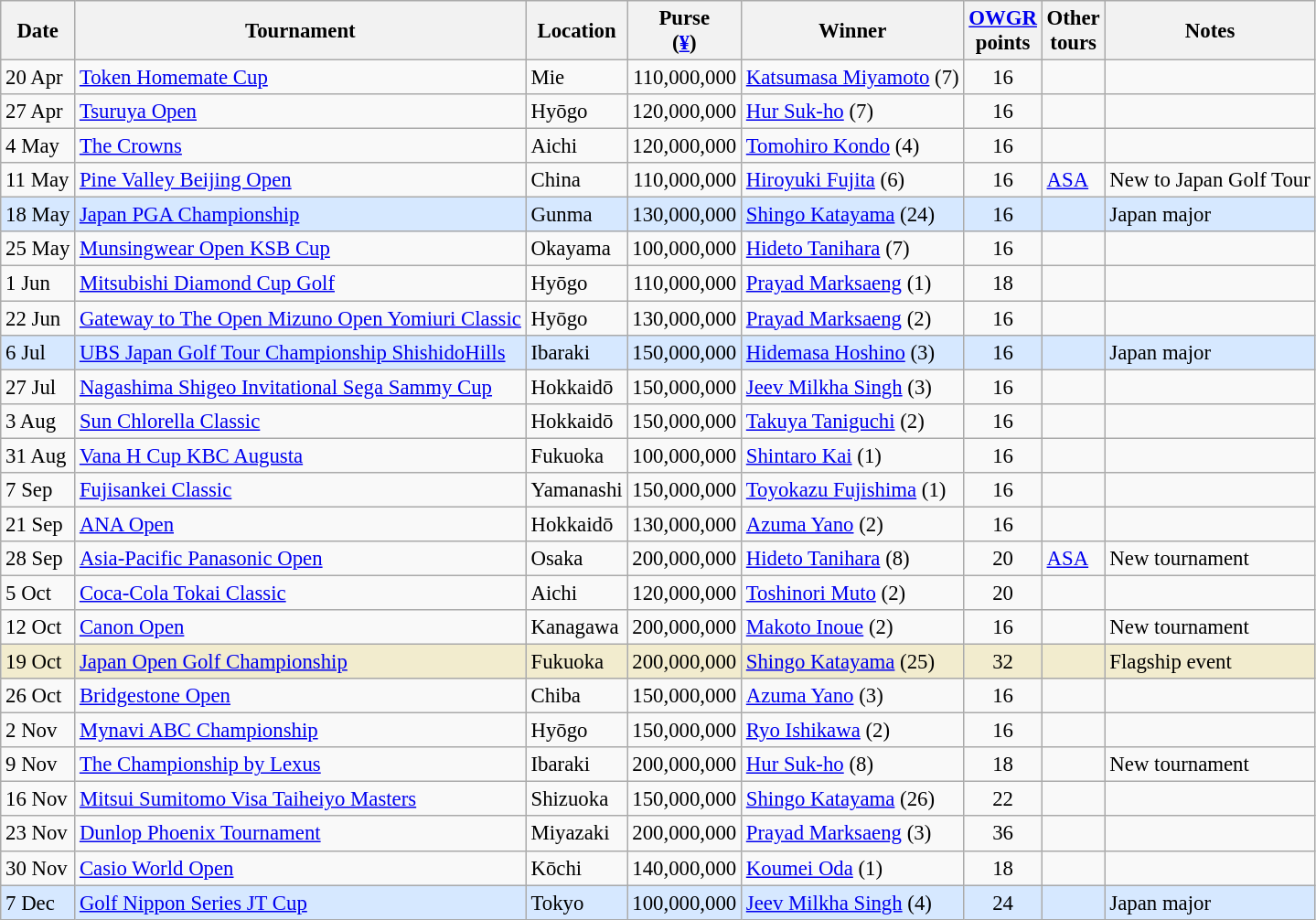<table class="wikitable" style="font-size:95%">
<tr>
<th>Date</th>
<th>Tournament</th>
<th>Location</th>
<th>Purse<br>(<a href='#'>¥</a>)</th>
<th>Winner</th>
<th><a href='#'>OWGR</a><br>points</th>
<th>Other<br>tours</th>
<th>Notes</th>
</tr>
<tr>
<td>20 Apr</td>
<td><a href='#'>Token Homemate Cup</a></td>
<td>Mie</td>
<td align=right>110,000,000</td>
<td> <a href='#'>Katsumasa Miyamoto</a> (7)</td>
<td align=center>16</td>
<td></td>
<td></td>
</tr>
<tr>
<td>27 Apr</td>
<td><a href='#'>Tsuruya Open</a></td>
<td>Hyōgo</td>
<td align=right>120,000,000</td>
<td> <a href='#'>Hur Suk-ho</a> (7)</td>
<td align=center>16</td>
<td></td>
<td></td>
</tr>
<tr>
<td>4 May</td>
<td><a href='#'>The Crowns</a></td>
<td>Aichi</td>
<td align=right>120,000,000</td>
<td> <a href='#'>Tomohiro Kondo</a> (4)</td>
<td align=center>16</td>
<td></td>
<td></td>
</tr>
<tr>
<td>11 May</td>
<td><a href='#'>Pine Valley Beijing Open</a></td>
<td>China</td>
<td align=right>110,000,000</td>
<td> <a href='#'>Hiroyuki Fujita</a> (6)</td>
<td align=center>16</td>
<td><a href='#'>ASA</a></td>
<td>New to Japan Golf Tour</td>
</tr>
<tr style="background:#D6E8FF;">
<td>18 May</td>
<td><a href='#'>Japan PGA Championship</a></td>
<td>Gunma</td>
<td align=right>130,000,000</td>
<td> <a href='#'>Shingo Katayama</a> (24)</td>
<td align=center>16</td>
<td></td>
<td>Japan major</td>
</tr>
<tr>
<td>25 May</td>
<td><a href='#'>Munsingwear Open KSB Cup</a></td>
<td>Okayama</td>
<td align=right>100,000,000</td>
<td> <a href='#'>Hideto Tanihara</a> (7)</td>
<td align=center>16</td>
<td></td>
<td></td>
</tr>
<tr>
<td>1 Jun</td>
<td><a href='#'>Mitsubishi Diamond Cup Golf</a></td>
<td>Hyōgo</td>
<td align=right>110,000,000</td>
<td> <a href='#'>Prayad Marksaeng</a> (1)</td>
<td align=center>18</td>
<td></td>
<td></td>
</tr>
<tr>
<td>22 Jun</td>
<td><a href='#'>Gateway to The Open Mizuno Open Yomiuri Classic</a></td>
<td>Hyōgo</td>
<td align=right>130,000,000</td>
<td> <a href='#'>Prayad Marksaeng</a> (2)</td>
<td align=center>16</td>
<td></td>
<td></td>
</tr>
<tr style="background:#D6E8FF;">
<td>6 Jul</td>
<td><a href='#'>UBS Japan Golf Tour Championship ShishidoHills</a></td>
<td>Ibaraki</td>
<td align=right>150,000,000</td>
<td> <a href='#'>Hidemasa Hoshino</a> (3)</td>
<td align=center>16</td>
<td></td>
<td>Japan major</td>
</tr>
<tr>
<td>27 Jul</td>
<td><a href='#'>Nagashima Shigeo Invitational Sega Sammy Cup</a></td>
<td>Hokkaidō</td>
<td align=right>150,000,000</td>
<td> <a href='#'>Jeev Milkha Singh</a> (3)</td>
<td align=center>16</td>
<td></td>
<td></td>
</tr>
<tr>
<td>3 Aug</td>
<td><a href='#'>Sun Chlorella Classic</a></td>
<td>Hokkaidō</td>
<td align=right>150,000,000</td>
<td> <a href='#'>Takuya Taniguchi</a> (2)</td>
<td align=center>16</td>
<td></td>
<td></td>
</tr>
<tr>
<td>31 Aug</td>
<td><a href='#'>Vana H Cup KBC Augusta</a></td>
<td>Fukuoka</td>
<td align=right>100,000,000</td>
<td> <a href='#'>Shintaro Kai</a> (1)</td>
<td align=center>16</td>
<td></td>
<td></td>
</tr>
<tr>
<td>7 Sep</td>
<td><a href='#'>Fujisankei Classic</a></td>
<td>Yamanashi</td>
<td align=right>150,000,000</td>
<td> <a href='#'>Toyokazu Fujishima</a> (1)</td>
<td align=center>16</td>
<td></td>
<td></td>
</tr>
<tr>
<td>21 Sep</td>
<td><a href='#'>ANA Open</a></td>
<td>Hokkaidō</td>
<td align=right>130,000,000</td>
<td> <a href='#'>Azuma Yano</a> (2)</td>
<td align=center>16</td>
<td></td>
<td></td>
</tr>
<tr>
<td>28 Sep</td>
<td><a href='#'>Asia-Pacific Panasonic Open</a></td>
<td>Osaka</td>
<td align=right>200,000,000</td>
<td> <a href='#'>Hideto Tanihara</a> (8)</td>
<td align=center>20</td>
<td><a href='#'>ASA</a></td>
<td>New tournament</td>
</tr>
<tr>
<td>5 Oct</td>
<td><a href='#'>Coca-Cola Tokai Classic</a></td>
<td>Aichi</td>
<td align=right>120,000,000</td>
<td> <a href='#'>Toshinori Muto</a> (2)</td>
<td align=center>20</td>
<td></td>
<td></td>
</tr>
<tr>
<td>12 Oct</td>
<td><a href='#'>Canon Open</a></td>
<td>Kanagawa</td>
<td align=right>200,000,000</td>
<td> <a href='#'>Makoto Inoue</a> (2)</td>
<td align=center>16</td>
<td></td>
<td>New tournament</td>
</tr>
<tr style="background:#f2ecce;">
<td>19 Oct</td>
<td><a href='#'>Japan Open Golf Championship</a></td>
<td>Fukuoka</td>
<td align=right>200,000,000</td>
<td> <a href='#'>Shingo Katayama</a> (25)</td>
<td align=center>32</td>
<td></td>
<td>Flagship event</td>
</tr>
<tr>
<td>26 Oct</td>
<td><a href='#'>Bridgestone Open</a></td>
<td>Chiba</td>
<td align=right>150,000,000</td>
<td> <a href='#'>Azuma Yano</a> (3)</td>
<td align=center>16</td>
<td></td>
<td></td>
</tr>
<tr>
<td>2 Nov</td>
<td><a href='#'>Mynavi ABC Championship</a></td>
<td>Hyōgo</td>
<td align=right>150,000,000</td>
<td> <a href='#'>Ryo Ishikawa</a> (2)</td>
<td align=center>16</td>
<td></td>
<td></td>
</tr>
<tr>
<td>9 Nov</td>
<td><a href='#'>The Championship by Lexus</a></td>
<td>Ibaraki</td>
<td align=right>200,000,000</td>
<td> <a href='#'>Hur Suk-ho</a> (8)</td>
<td align=center>18</td>
<td></td>
<td>New tournament</td>
</tr>
<tr>
<td>16 Nov</td>
<td><a href='#'>Mitsui Sumitomo Visa Taiheiyo Masters</a></td>
<td>Shizuoka</td>
<td align=right>150,000,000</td>
<td> <a href='#'>Shingo Katayama</a> (26)</td>
<td align=center>22</td>
<td></td>
<td></td>
</tr>
<tr>
<td>23 Nov</td>
<td><a href='#'>Dunlop Phoenix Tournament</a></td>
<td>Miyazaki</td>
<td align=right>200,000,000</td>
<td> <a href='#'>Prayad Marksaeng</a> (3)</td>
<td align=center>36</td>
<td></td>
<td></td>
</tr>
<tr>
<td>30 Nov</td>
<td><a href='#'>Casio World Open</a></td>
<td>Kōchi</td>
<td align=right>140,000,000</td>
<td> <a href='#'>Koumei Oda</a> (1)</td>
<td align=center>18</td>
<td></td>
<td></td>
</tr>
<tr style="background:#D6E8FF;">
<td>7 Dec</td>
<td><a href='#'>Golf Nippon Series JT Cup</a></td>
<td>Tokyo</td>
<td align=right>100,000,000</td>
<td> <a href='#'>Jeev Milkha Singh</a> (4)</td>
<td align=center>24</td>
<td></td>
<td>Japan major</td>
</tr>
</table>
